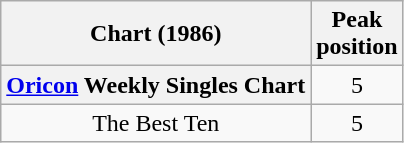<table class="wikitable plainrowheaders" style="text-align:center;">
<tr>
<th>Chart (1986)</th>
<th>Peak<br>position</th>
</tr>
<tr>
<th scope="row"><a href='#'>Oricon</a> Weekly Singles Chart</th>
<td>5</td>
</tr>
<tr>
<td scope="row">The Best Ten</td>
<td>5</td>
</tr>
</table>
